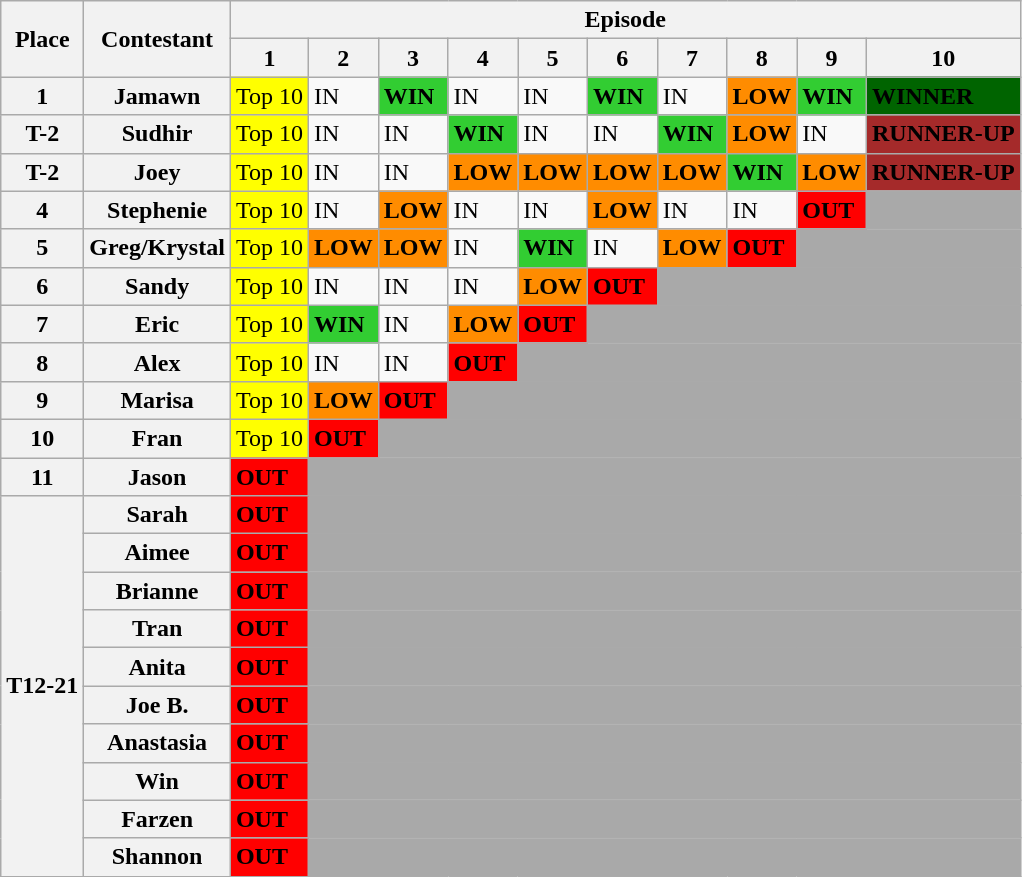<table class="wikitable">
<tr>
<th rowspan="2">Place</th>
<th rowspan="2">Contestant</th>
<th colspan="10">Episode</th>
</tr>
<tr>
<th>1</th>
<th>2</th>
<th>3</th>
<th>4</th>
<th>5</th>
<th>6</th>
<th>7</th>
<th>8</th>
<th>9</th>
<th>10</th>
</tr>
<tr>
<th>1</th>
<th>Jamawn</th>
<td style="background:yellow">Top 10</td>
<td>IN</td>
<td style="background:limegreen;"><strong>WIN</strong></td>
<td>IN</td>
<td>IN</td>
<td style="background:limegreen;"><strong>WIN</strong></td>
<td>IN</td>
<td style="background:darkorange;"><strong>LOW</strong></td>
<td style="background:limegreen;"><strong>WIN</strong></td>
<td style="background:darkgreen;"><strong>WINNER</strong></td>
</tr>
<tr>
<th>T-2</th>
<th>Sudhir</th>
<td style="background:yellow">Top 10</td>
<td>IN</td>
<td>IN</td>
<td style="background:limegreen;"><strong>WIN</strong></td>
<td>IN</td>
<td>IN</td>
<td style="background:limegreen;"><strong>WIN</strong></td>
<td style="background:darkorange;"><strong>LOW</strong></td>
<td>IN</td>
<td style="background:brown;"><strong>RUNNER-UP</strong></td>
</tr>
<tr>
<th>T-2</th>
<th>Joey</th>
<td style="background:yellow">Top 10</td>
<td>IN</td>
<td>IN</td>
<td style="background:darkorange;"><strong>LOW</strong></td>
<td style="background:darkorange;"><strong>LOW</strong></td>
<td style="background:darkorange;"><strong>LOW</strong></td>
<td style="background:darkorange;"><strong>LOW</strong></td>
<td style="background:limegreen;"><strong>WIN</strong></td>
<td style="background:darkorange;"><strong>LOW</strong></td>
<td style="background:brown;"><strong>RUNNER-UP</strong></td>
</tr>
<tr>
<th>4</th>
<th>Stephenie</th>
<td style="background:yellow">Top 10</td>
<td>IN</td>
<td style="background:darkorange;"><strong>LOW</strong></td>
<td>IN</td>
<td>IN</td>
<td style="background:darkorange;"><strong>LOW</strong></td>
<td>IN</td>
<td>IN</td>
<td style="background:red;"><strong>OUT</strong></td>
<td style="background:darkgrey;"></td>
</tr>
<tr>
<th>5</th>
<th>Greg/Krystal</th>
<td style="background:yellow">Top 10</td>
<td style="background:darkorange;"><strong>LOW</strong></td>
<td style="background:darkorange;"><strong>LOW</strong></td>
<td>IN</td>
<td style="background:limegreen;"><strong>WIN</strong></td>
<td>IN</td>
<td style="background:darkorange;"><strong>LOW</strong></td>
<td style="background:red;"><strong>OUT</strong></td>
<td colspan="2" style="background:darkgrey;"></td>
</tr>
<tr>
<th>6</th>
<th>Sandy</th>
<td style="background:yellow">Top 10</td>
<td>IN</td>
<td>IN</td>
<td>IN</td>
<td style="background:darkorange;"><strong>LOW</strong></td>
<td style="background:red;"><strong>OUT</strong></td>
<td colspan="4" style="background:darkgrey;"></td>
</tr>
<tr>
<th>7</th>
<th>Eric</th>
<td style="background:yellow;">Top 10</td>
<td style="background:limegreen;"><strong>WIN</strong></td>
<td>IN</td>
<td style="background:darkorange;"><strong>LOW</strong></td>
<td style="background:red;"><strong>OUT</strong></td>
<td colspan="5" style="background:darkgrey;"></td>
</tr>
<tr>
<th>8</th>
<th>Alex</th>
<td style="background:yellow;">Top 10</td>
<td>IN</td>
<td>IN</td>
<td style="background:red;"><strong>OUT</strong></td>
<td colspan="6" style="background:darkgrey;"></td>
</tr>
<tr>
<th>9</th>
<th>Marisa</th>
<td style="background:yellow">Top 10</td>
<td style="background:darkorange;"><strong>LOW</strong></td>
<td style="background:red;"><strong>OUT</strong></td>
<td colspan="7" style="background:darkgrey;"></td>
</tr>
<tr>
<th>10</th>
<th>Fran</th>
<td style="background:yellow">Top 10</td>
<td style="background:red;"><strong>OUT</strong></td>
<td colspan="8" style="background:darkgrey;"></td>
</tr>
<tr>
<th>11</th>
<th>Jason</th>
<td style="background:red;"><strong>OUT</strong></td>
<td colspan="9" style="background:darkgrey;"></td>
</tr>
<tr>
<th rowspan=10>T12-21</th>
<th>Sarah</th>
<td style="background:red;"><strong>OUT</strong></td>
<td colspan="9" style="background:darkgrey;"></td>
</tr>
<tr>
<th>Aimee</th>
<td style="background:red;"><strong>OUT</strong></td>
<td colspan="9" style="background:darkgrey;"></td>
</tr>
<tr>
<th>Brianne</th>
<td style="background:red;"><strong>OUT</strong></td>
<td colspan="9" style="background:darkgrey;"></td>
</tr>
<tr>
<th>Tran</th>
<td style="background:red;"><strong>OUT</strong></td>
<td colspan="9" style="background:darkgrey;"></td>
</tr>
<tr>
<th>Anita</th>
<td style="background:red;"><strong>OUT</strong></td>
<td colspan="9" style="background:darkgrey;"></td>
</tr>
<tr>
<th>Joe B.</th>
<td style="background:red;"><strong>OUT</strong></td>
<td colspan="9" style="background:darkgrey;"></td>
</tr>
<tr>
<th>Anastasia</th>
<td style="background:red;"><strong>OUT</strong></td>
<td colspan="9" style="background:darkgrey;"></td>
</tr>
<tr>
<th>Win</th>
<td style="background:red;"><strong>OUT</strong></td>
<td colspan="9" style="background:darkgrey;"></td>
</tr>
<tr>
<th>Farzen</th>
<td style="background:red;"><strong>OUT</strong></td>
<td colspan="9" style="background:darkgrey;"></td>
</tr>
<tr>
<th>Shannon</th>
<td style="background:red;"><strong>OUT</strong></td>
<td colspan="9" style="background:darkgrey;"></td>
</tr>
</table>
